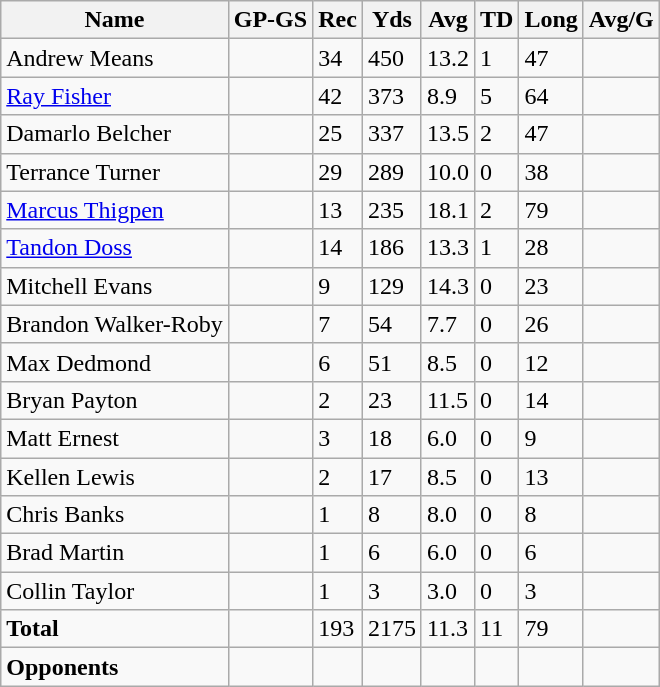<table class="wikitable" style="white-space:nowrap;">
<tr>
<th>Name</th>
<th>GP-GS</th>
<th>Rec</th>
<th>Yds</th>
<th>Avg</th>
<th>TD</th>
<th>Long</th>
<th>Avg/G</th>
</tr>
<tr>
<td>Andrew Means</td>
<td> </td>
<td>34</td>
<td>450</td>
<td>13.2</td>
<td>1</td>
<td>47</td>
<td> </td>
</tr>
<tr>
<td><a href='#'>Ray Fisher</a></td>
<td> </td>
<td>42</td>
<td>373</td>
<td>8.9</td>
<td>5</td>
<td>64</td>
<td> </td>
</tr>
<tr>
<td>Damarlo Belcher</td>
<td> </td>
<td>25</td>
<td>337</td>
<td>13.5</td>
<td>2</td>
<td>47</td>
<td> </td>
</tr>
<tr>
<td>Terrance Turner</td>
<td> </td>
<td>29</td>
<td>289</td>
<td>10.0</td>
<td>0</td>
<td>38</td>
<td> </td>
</tr>
<tr>
<td><a href='#'>Marcus Thigpen</a></td>
<td> </td>
<td>13</td>
<td>235</td>
<td>18.1</td>
<td>2</td>
<td>79</td>
<td> </td>
</tr>
<tr>
<td><a href='#'>Tandon Doss</a></td>
<td> </td>
<td>14</td>
<td>186</td>
<td>13.3</td>
<td>1</td>
<td>28</td>
<td> </td>
</tr>
<tr>
<td>Mitchell Evans</td>
<td> </td>
<td>9</td>
<td>129</td>
<td>14.3</td>
<td>0</td>
<td>23</td>
<td> </td>
</tr>
<tr>
<td>Brandon Walker-Roby</td>
<td> </td>
<td>7</td>
<td>54</td>
<td>7.7</td>
<td>0</td>
<td>26</td>
<td> </td>
</tr>
<tr>
<td>Max Dedmond</td>
<td> </td>
<td>6</td>
<td>51</td>
<td>8.5</td>
<td>0</td>
<td>12</td>
<td> </td>
</tr>
<tr>
<td>Bryan Payton</td>
<td> </td>
<td>2</td>
<td>23</td>
<td>11.5</td>
<td>0</td>
<td>14</td>
<td> </td>
</tr>
<tr>
<td>Matt Ernest</td>
<td> </td>
<td>3</td>
<td>18</td>
<td>6.0</td>
<td>0</td>
<td>9</td>
<td> </td>
</tr>
<tr>
<td>Kellen Lewis</td>
<td> </td>
<td>2</td>
<td>17</td>
<td>8.5</td>
<td>0</td>
<td>13</td>
<td> </td>
</tr>
<tr>
<td>Chris Banks</td>
<td> </td>
<td>1</td>
<td>8</td>
<td>8.0</td>
<td>0</td>
<td>8</td>
<td> </td>
</tr>
<tr>
<td>Brad Martin</td>
<td> </td>
<td>1</td>
<td>6</td>
<td>6.0</td>
<td>0</td>
<td>6</td>
<td> </td>
</tr>
<tr>
<td>Collin Taylor</td>
<td> </td>
<td>1</td>
<td>3</td>
<td>3.0</td>
<td>0</td>
<td>3</td>
<td> </td>
</tr>
<tr>
<td><strong>Total</strong></td>
<td> </td>
<td>193</td>
<td>2175</td>
<td>11.3</td>
<td>11</td>
<td>79</td>
<td> </td>
</tr>
<tr>
<td><strong>Opponents</strong></td>
<td> </td>
<td> </td>
<td> </td>
<td> </td>
<td> </td>
<td> </td>
<td> </td>
</tr>
</table>
